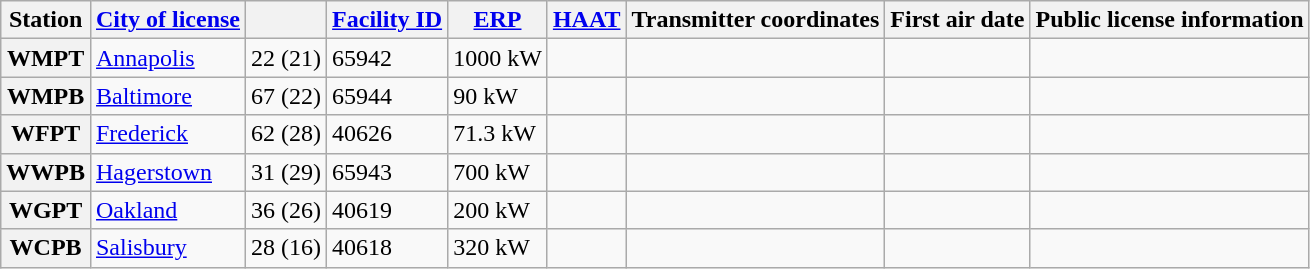<table class="sortable wikitable">
<tr>
<th scope = "col">Station</th>
<th scope = "col"><a href='#'>City of license</a></th>
<th scope = "col"></th>
<th scope = "col"><a href='#'>Facility ID</a></th>
<th scope = "col"><a href='#'>ERP</a></th>
<th scope = "col"><a href='#'>HAAT</a></th>
<th scope = "col">Transmitter coordinates</th>
<th scope = "col">First air date</th>
<th scope = "col">Public license information</th>
</tr>
<tr>
<th scope = "row">WMPT</th>
<td><a href='#'>Annapolis</a></td>
<td>22 (21)</td>
<td>65942</td>
<td>1000 kW</td>
<td></td>
<td></td>
<td></td>
<td></td>
</tr>
<tr>
<th scope = "row">WMPB</th>
<td><a href='#'>Baltimore</a></td>
<td>67 (22)</td>
<td>65944</td>
<td>90 kW</td>
<td></td>
<td></td>
<td></td>
<td></td>
</tr>
<tr>
<th scope = "row">WFPT</th>
<td><a href='#'>Frederick</a></td>
<td>62 (28)</td>
<td>40626</td>
<td>71.3 kW</td>
<td></td>
<td></td>
<td></td>
<td></td>
</tr>
<tr>
<th scope = "row">WWPB</th>
<td><a href='#'>Hagerstown</a></td>
<td>31 (29)</td>
<td>65943</td>
<td>700 kW</td>
<td></td>
<td></td>
<td></td>
<td></td>
</tr>
<tr>
<th scope = "row">WGPT</th>
<td><a href='#'>Oakland</a></td>
<td>36 (26)</td>
<td>40619</td>
<td>200 kW</td>
<td></td>
<td></td>
<td></td>
<td></td>
</tr>
<tr>
<th scope = "row">WCPB</th>
<td><a href='#'>Salisbury</a></td>
<td>28 (16)</td>
<td>40618</td>
<td>320 kW</td>
<td></td>
<td></td>
<td></td>
<td></td>
</tr>
</table>
